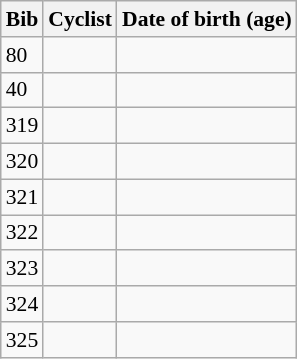<table class="wikitable sortable" style="font-size:90%;">
<tr>
<th>Bib</th>
<th>Cyclist</th>
<th>Date of birth (age)</th>
</tr>
<tr>
<td>80</td>
<td></td>
<td></td>
</tr>
<tr>
<td>40</td>
<td></td>
<td></td>
</tr>
<tr>
<td>319</td>
<td></td>
<td></td>
</tr>
<tr>
<td>320</td>
<td></td>
<td></td>
</tr>
<tr>
<td>321</td>
<td></td>
<td></td>
</tr>
<tr>
<td>322</td>
<td></td>
<td></td>
</tr>
<tr>
<td>323</td>
<td></td>
<td></td>
</tr>
<tr>
<td>324</td>
<td></td>
<td></td>
</tr>
<tr>
<td>325</td>
<td></td>
<td></td>
</tr>
</table>
